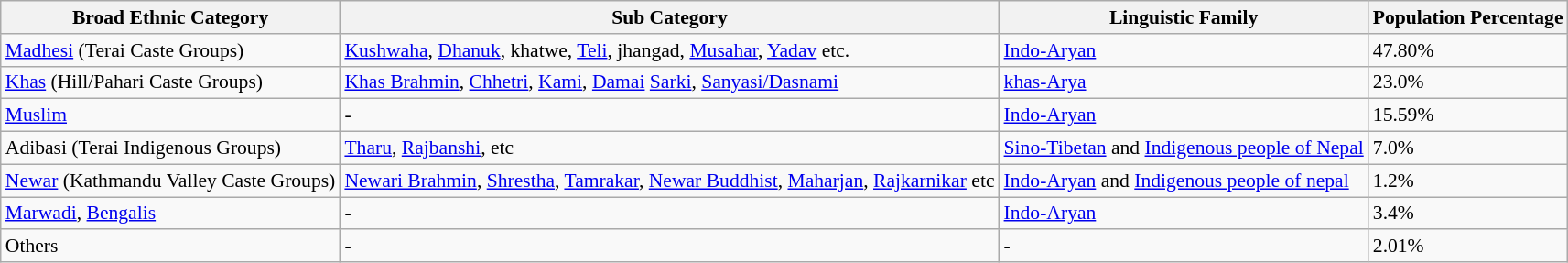<table class="wikitable sortable collapsible" style="font-size: 90%;">
<tr>
<th>Broad Ethnic Category</th>
<th>Sub Category</th>
<th>Linguistic Family</th>
<th>Population Percentage</th>
</tr>
<tr>
<td><a href='#'>Madhesi</a> (Terai Caste Groups)</td>
<td><a href='#'>Kushwaha</a>, <a href='#'>Dhanuk</a>, khatwe, <a href='#'>Teli</a>, jhangad, <a href='#'>Musahar</a>, <a href='#'>Yadav</a> etc.</td>
<td><a href='#'>Indo-Aryan</a></td>
<td>47.80%</td>
</tr>
<tr>
<td><a href='#'>Khas</a> (Hill/Pahari Caste Groups)</td>
<td><a href='#'>Khas Brahmin</a>, <a href='#'>Chhetri</a>, <a href='#'>Kami</a>, <a href='#'>Damai</a> <a href='#'>Sarki</a>, <a href='#'>Sanyasi/Dasnami</a></td>
<td><a href='#'>khas-Arya</a></td>
<td>23.0%</td>
</tr>
<tr>
<td><a href='#'>Muslim</a></td>
<td>-</td>
<td><a href='#'>Indo-Aryan</a></td>
<td>15.59%</td>
</tr>
<tr>
<td>Adibasi  (Terai Indigenous Groups)</td>
<td><a href='#'>Tharu</a>, <a href='#'>Rajbanshi</a>, etc</td>
<td><a href='#'>Sino-Tibetan</a> and <a href='#'>Indigenous people of Nepal</a></td>
<td>7.0%</td>
</tr>
<tr>
<td><a href='#'>Newar</a> (Kathmandu Valley Caste Groups)</td>
<td><a href='#'>Newari Brahmin</a>, <a href='#'>Shrestha</a>, <a href='#'>Tamrakar</a>, <a href='#'>Newar Buddhist</a>, <a href='#'>Maharjan</a>, <a href='#'>Rajkarnikar</a> etc</td>
<td><a href='#'>Indo-Aryan</a> and <a href='#'>Indigenous people of nepal</a></td>
<td>1.2%</td>
</tr>
<tr>
<td><a href='#'>Marwadi</a>, <a href='#'>Bengalis</a></td>
<td>-</td>
<td><a href='#'>Indo-Aryan</a></td>
<td>3.4%</td>
</tr>
<tr>
<td>Others</td>
<td>-</td>
<td>-</td>
<td>2.01%</td>
</tr>
</table>
